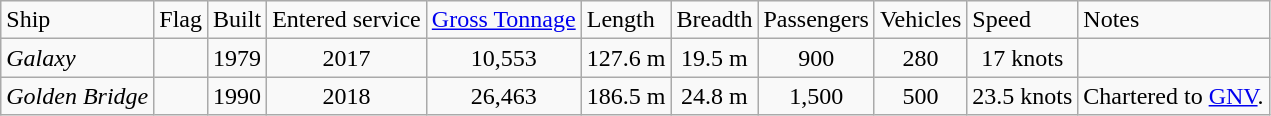<table class="wikitable">
<tr>
<td>Ship</td>
<td>Flag</td>
<td>Built</td>
<td>Entered service</td>
<td><a href='#'>Gross Tonnage</a></td>
<td>Length</td>
<td>Breadth</td>
<td>Passengers</td>
<td>Vehicles</td>
<td>Speed</td>
<td>Notes</td>
</tr>
<tr>
<td><em>Galaxy</em></td>
<td></td>
<td align="Center">1979</td>
<td align="Center">2017</td>
<td align="Center">10,553</td>
<td align="Center">127.6 m</td>
<td align="Center">19.5 m</td>
<td align="Center">900</td>
<td align="Center">280</td>
<td align="Center">17 knots</td>
<td></td>
</tr>
<tr>
<td><em>Golden Bridge</em></td>
<td></td>
<td align="Center">1990</td>
<td align="Center">2018</td>
<td align="Center">26,463</td>
<td align="Center">186.5 m</td>
<td align="Center">24.8 m</td>
<td align="Center">1,500</td>
<td align="Center">500</td>
<td align="Center">23.5 knots</td>
<td>Chartered to <a href='#'>GNV</a>.</td>
</tr>
</table>
